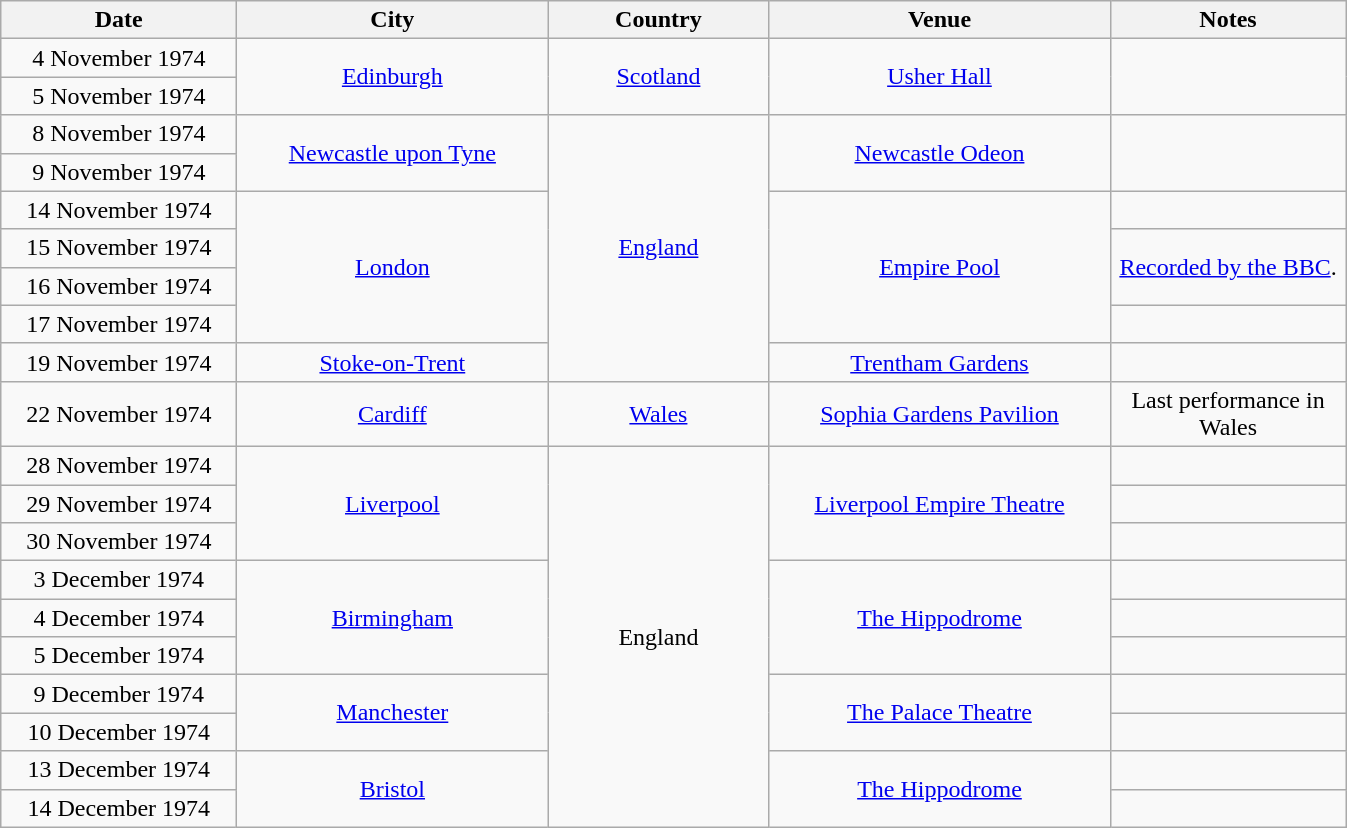<table class="wikitable" style="text-align:center;">
<tr>
<th style="width:150px;">Date</th>
<th style="width:200px;">City</th>
<th style="width:140px;">Country</th>
<th style="width:220px;">Venue</th>
<th style="width:150px;">Notes</th>
</tr>
<tr>
<td>4 November 1974</td>
<td rowspan="2"><a href='#'>Edinburgh</a></td>
<td rowspan="2"><a href='#'>Scotland</a></td>
<td rowspan="2"><a href='#'>Usher Hall</a></td>
<td rowspan="2"></td>
</tr>
<tr>
<td>5 November 1974</td>
</tr>
<tr>
<td>8 November 1974</td>
<td rowspan="2"><a href='#'>Newcastle upon Tyne</a></td>
<td rowspan="7"><a href='#'>England</a></td>
<td rowspan="2"><a href='#'>Newcastle Odeon</a></td>
<td rowspan="2"></td>
</tr>
<tr>
<td>9 November 1974</td>
</tr>
<tr>
<td>14 November 1974</td>
<td rowspan="4"><a href='#'>London</a></td>
<td rowspan="4"><a href='#'>Empire Pool</a></td>
<td></td>
</tr>
<tr>
<td>15 November 1974</td>
<td rowspan="2"><a href='#'>Recorded by the BBC</a>.</td>
</tr>
<tr>
<td>16 November 1974</td>
</tr>
<tr>
<td>17 November 1974</td>
<td></td>
</tr>
<tr>
<td>19 November 1974</td>
<td><a href='#'>Stoke-on-Trent</a></td>
<td><a href='#'>Trentham Gardens</a></td>
<td></td>
</tr>
<tr>
<td>22 November 1974</td>
<td><a href='#'>Cardiff</a></td>
<td><a href='#'>Wales</a></td>
<td><a href='#'>Sophia Gardens Pavilion</a></td>
<td>Last performance in Wales</td>
</tr>
<tr>
<td>28 November 1974</td>
<td rowspan="3"><a href='#'>Liverpool</a></td>
<td rowspan="10">England</td>
<td rowspan="3"><a href='#'>Liverpool Empire Theatre</a></td>
<td></td>
</tr>
<tr>
<td>29 November 1974</td>
<td></td>
</tr>
<tr>
<td>30 November 1974</td>
<td></td>
</tr>
<tr>
<td>3 December 1974</td>
<td rowspan="3"><a href='#'>Birmingham</a></td>
<td rowspan="3"><a href='#'>The Hippodrome</a></td>
<td></td>
</tr>
<tr>
<td>4 December 1974</td>
<td></td>
</tr>
<tr>
<td>5 December 1974</td>
<td></td>
</tr>
<tr>
<td>9 December 1974</td>
<td rowspan="2"><a href='#'>Manchester</a></td>
<td rowspan="2"><a href='#'>The Palace Theatre</a></td>
<td></td>
</tr>
<tr>
<td>10 December 1974</td>
<td></td>
</tr>
<tr>
<td>13 December 1974</td>
<td rowspan="2"><a href='#'>Bristol</a></td>
<td rowspan="2"><a href='#'>The Hippodrome</a></td>
<td></td>
</tr>
<tr>
<td>14 December 1974</td>
<td></td>
</tr>
</table>
